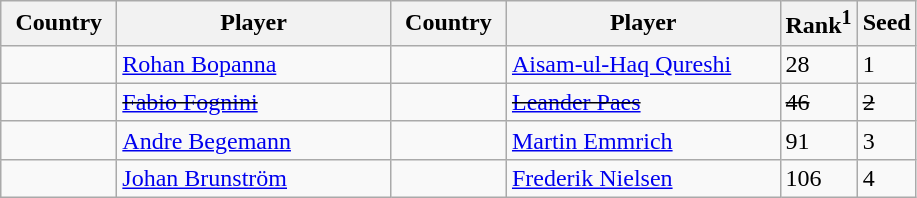<table class="sortable wikitable">
<tr>
<th width="70">Country</th>
<th width="175">Player</th>
<th width="70">Country</th>
<th width="175">Player</th>
<th>Rank<sup>1</sup></th>
<th>Seed</th>
</tr>
<tr>
<td></td>
<td><a href='#'>Rohan Bopanna</a></td>
<td></td>
<td><a href='#'>Aisam-ul-Haq Qureshi</a></td>
<td>28</td>
<td>1</td>
</tr>
<tr>
<td><s></s></td>
<td><s><a href='#'>Fabio Fognini</a></s></td>
<td><s></s></td>
<td><s><a href='#'>Leander Paes</a></s></td>
<td><s>46</s></td>
<td><s>2</s></td>
</tr>
<tr>
<td></td>
<td><a href='#'>Andre Begemann</a></td>
<td></td>
<td><a href='#'>Martin Emmrich</a></td>
<td>91</td>
<td>3</td>
</tr>
<tr>
<td></td>
<td><a href='#'>Johan Brunström</a></td>
<td></td>
<td><a href='#'>Frederik Nielsen</a></td>
<td>106</td>
<td>4</td>
</tr>
</table>
